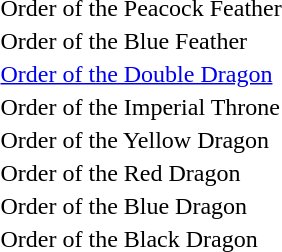<table>
<tr>
<td></td>
<td>Order of the Peacock Feather</td>
</tr>
<tr>
<td></td>
<td>Order of the Blue Feather</td>
</tr>
<tr>
<td></td>
<td><a href='#'>Order of the Double Dragon</a></td>
</tr>
<tr>
<td></td>
<td>Order of the Imperial Throne</td>
</tr>
<tr>
<td></td>
<td>Order of the Yellow Dragon</td>
</tr>
<tr>
<td></td>
<td>Order of the Red Dragon</td>
</tr>
<tr>
<td></td>
<td>Order of the Blue Dragon</td>
</tr>
<tr>
<td></td>
<td>Order of the Black Dragon</td>
</tr>
<tr>
</tr>
</table>
